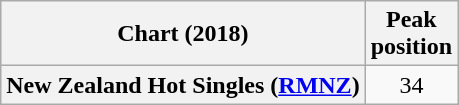<table class="wikitable plainrowheaders" style="text-align:center">
<tr>
<th scope="col">Chart (2018)</th>
<th scope="col">Peak<br>position</th>
</tr>
<tr>
<th scope="row">New Zealand Hot Singles (<a href='#'>RMNZ</a>)</th>
<td>34</td>
</tr>
</table>
